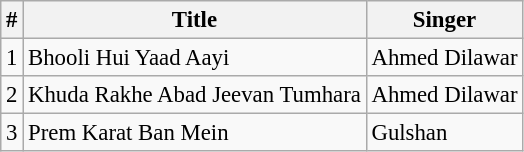<table class="wikitable" style="font-size:95%;">
<tr>
<th>#</th>
<th>Title</th>
<th>Singer</th>
</tr>
<tr>
<td>1</td>
<td>Bhooli Hui Yaad Aayi</td>
<td>Ahmed Dilawar</td>
</tr>
<tr>
<td>2</td>
<td>Khuda Rakhe Abad Jeevan Tumhara</td>
<td>Ahmed Dilawar</td>
</tr>
<tr>
<td>3</td>
<td>Prem Karat Ban Mein</td>
<td>Gulshan</td>
</tr>
</table>
